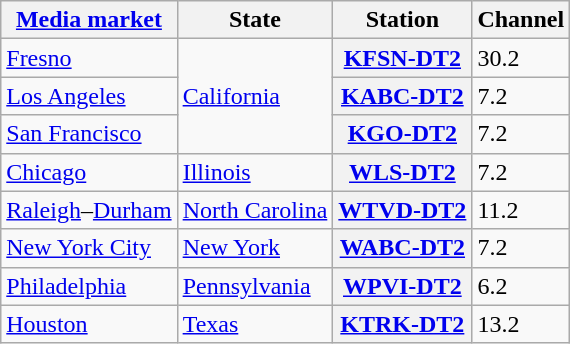<table class="wikitable sortable">
<tr>
<th scope="col"><a href='#'>Media market</a></th>
<th scope="col">State</th>
<th scope="col">Station</th>
<th scope="col">Channel</th>
</tr>
<tr>
<td><a href='#'>Fresno</a></td>
<td rowspan="3"><a href='#'>California</a></td>
<th scope="row"><a href='#'>KFSN-DT2</a></th>
<td>30.2</td>
</tr>
<tr>
<td><a href='#'>Los Angeles</a></td>
<th scope="row"><a href='#'>KABC-DT2</a></th>
<td>7.2</td>
</tr>
<tr>
<td><a href='#'>San Francisco</a></td>
<th scope="row"><a href='#'>KGO-DT2</a></th>
<td>7.2</td>
</tr>
<tr>
<td><a href='#'>Chicago</a></td>
<td><a href='#'>Illinois</a></td>
<th scope="row"><a href='#'>WLS-DT2</a></th>
<td>7.2</td>
</tr>
<tr>
<td><a href='#'>Raleigh</a>–<a href='#'>Durham</a></td>
<td><a href='#'>North Carolina</a></td>
<th scope="row"><a href='#'>WTVD-DT2</a></th>
<td>11.2</td>
</tr>
<tr>
<td><a href='#'>New York City</a></td>
<td><a href='#'>New York</a></td>
<th scope="row"><a href='#'>WABC-DT2</a></th>
<td>7.2</td>
</tr>
<tr>
<td><a href='#'>Philadelphia</a></td>
<td><a href='#'>Pennsylvania</a></td>
<th scope="row"><a href='#'>WPVI-DT2</a></th>
<td>6.2</td>
</tr>
<tr>
<td><a href='#'>Houston</a></td>
<td><a href='#'>Texas</a></td>
<th scope="row"><a href='#'>KTRK-DT2</a></th>
<td>13.2</td>
</tr>
</table>
